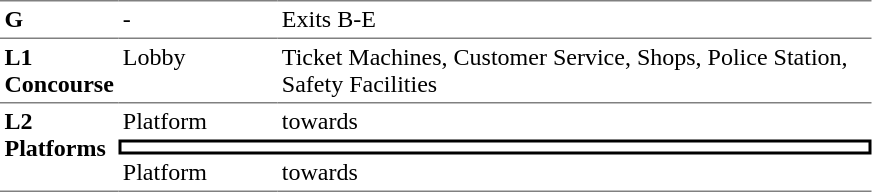<table border=0 cellspacing=0 cellpadding=3>
<tr>
<td style="border-top:solid 1px gray;" width=50 valign=top><strong>G</strong></td>
<td style="border-top:solid 1px gray;" width=100 valign=top>-</td>
<td style="border-top:solid 1px gray;" width=390 valign=top>Exits B-E</td>
</tr>
<tr>
<td style="border-bottom:solid 1px gray; border-top:solid 1px gray;" valign=top><strong>L1<br>Concourse</strong></td>
<td style="border-bottom:solid 1px gray; border-top:solid 1px gray;" valign=top>Lobby</td>
<td style="border-bottom:solid 1px gray; border-top:solid 1px gray;" valign=top>Ticket Machines, Customer Service, Shops, Police Station, Safety Facilities</td>
</tr>
<tr>
<td style="border-bottom:solid 1px gray;" rowspan=3 valign=top><strong>L2<br>Platforms</strong></td>
<td>Platform </td>
<td>  towards  </td>
</tr>
<tr>
<td style="border-right:solid 2px black;border-left:solid 2px black;border-top:solid 2px black;border-bottom:solid 2px black;text-align:center;" colspan=2></td>
</tr>
<tr>
<td style="border-bottom:solid 1px gray;">Platform </td>
<td style="border-bottom:solid 1px gray;"> towards   </td>
</tr>
</table>
